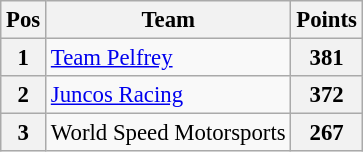<table class="wikitable" style="font-size: 95%;">
<tr>
<th>Pos</th>
<th>Team</th>
<th>Points</th>
</tr>
<tr>
<th>1</th>
<td><a href='#'>Team Pelfrey</a></td>
<th>381</th>
</tr>
<tr>
<th>2</th>
<td><a href='#'>Juncos Racing</a></td>
<th>372</th>
</tr>
<tr>
<th>3</th>
<td>World Speed Motorsports</td>
<th>267</th>
</tr>
</table>
